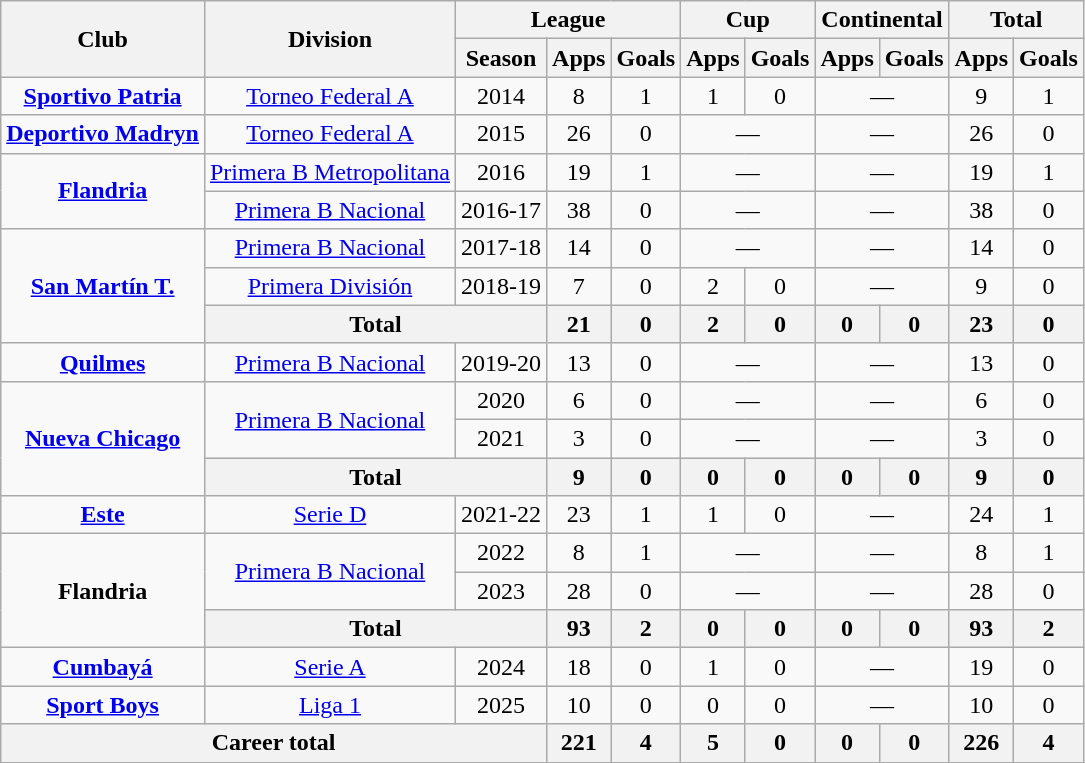<table class="wikitable" style="text-align:center">
<tr>
<th rowspan="2">Club</th>
<th rowspan="2">Division</th>
<th colspan="3">League</th>
<th colspan="2">Cup</th>
<th colspan="2">Continental</th>
<th colspan="2">Total</th>
</tr>
<tr>
<th>Season</th>
<th>Apps</th>
<th>Goals</th>
<th>Apps</th>
<th>Goals</th>
<th>Apps</th>
<th>Goals</th>
<th>Apps</th>
<th>Goals</th>
</tr>
<tr>
<td><strong><a href='#'>Sportivo Patria</a></strong></td>
<td><a href='#'>Torneo Federal A</a></td>
<td>2014</td>
<td>8</td>
<td>1</td>
<td>1</td>
<td>0</td>
<td colspan="2">—</td>
<td>9</td>
<td>1</td>
</tr>
<tr>
<td><strong><a href='#'>Deportivo Madryn</a></strong></td>
<td><a href='#'>Torneo Federal A</a></td>
<td>2015</td>
<td>26</td>
<td>0</td>
<td colspan="2">—</td>
<td colspan="2">—</td>
<td>26</td>
<td>0</td>
</tr>
<tr>
<td rowspan="2"><strong><a href='#'>Flandria</a></strong></td>
<td><a href='#'>Primera B Metropolitana</a></td>
<td>2016</td>
<td>19</td>
<td>1</td>
<td colspan="2">—</td>
<td colspan="2">—</td>
<td>19</td>
<td>1</td>
</tr>
<tr>
<td><a href='#'>Primera B Nacional</a></td>
<td>2016-17</td>
<td>38</td>
<td>0</td>
<td colspan="2">—</td>
<td colspan="2">—</td>
<td>38</td>
<td>0</td>
</tr>
<tr>
<td rowspan="3"><strong><a href='#'>San Martín T.</a></strong></td>
<td><a href='#'>Primera B Nacional</a></td>
<td>2017-18</td>
<td>14</td>
<td>0</td>
<td colspan="2">—</td>
<td colspan="2">—</td>
<td>14</td>
<td>0</td>
</tr>
<tr>
<td><a href='#'>Primera División</a></td>
<td>2018-19</td>
<td>7</td>
<td>0</td>
<td>2</td>
<td>0</td>
<td colspan="2">—</td>
<td>9</td>
<td>0</td>
</tr>
<tr>
<th colspan="2">Total</th>
<th>21</th>
<th>0</th>
<th>2</th>
<th>0</th>
<th>0</th>
<th>0</th>
<th>23</th>
<th>0</th>
</tr>
<tr>
<td><strong><a href='#'>Quilmes</a></strong></td>
<td><a href='#'>Primera B Nacional</a></td>
<td>2019-20</td>
<td>13</td>
<td>0</td>
<td colspan="2">—</td>
<td colspan="2">—</td>
<td>13</td>
<td>0</td>
</tr>
<tr>
<td rowspan="3"><strong><a href='#'>Nueva Chicago</a></strong></td>
<td rowspan="2"><a href='#'>Primera B Nacional</a></td>
<td>2020</td>
<td>6</td>
<td>0</td>
<td colspan="2">—</td>
<td colspan="2">—</td>
<td>6</td>
<td>0</td>
</tr>
<tr>
<td>2021</td>
<td>3</td>
<td>0</td>
<td colspan="2">—</td>
<td colspan="2">—</td>
<td>3</td>
<td>0</td>
</tr>
<tr>
<th colspan="2">Total</th>
<th>9</th>
<th>0</th>
<th>0</th>
<th>0</th>
<th>0</th>
<th>0</th>
<th>9</th>
<th>0</th>
</tr>
<tr>
<td><strong><a href='#'>Este</a></strong></td>
<td><a href='#'>Serie D</a></td>
<td>2021-22</td>
<td>23</td>
<td>1</td>
<td>1</td>
<td>0</td>
<td colspan="2">—</td>
<td>24</td>
<td>1</td>
</tr>
<tr>
<td rowspan="3"><strong>Flandria</strong></td>
<td rowspan="2"><a href='#'>Primera B Nacional</a></td>
<td>2022</td>
<td>8</td>
<td>1</td>
<td colspan="2">—</td>
<td colspan="2">—</td>
<td>8</td>
<td>1</td>
</tr>
<tr>
<td>2023</td>
<td>28</td>
<td>0</td>
<td colspan="2">—</td>
<td colspan="2">—</td>
<td>28</td>
<td>0</td>
</tr>
<tr>
<th colspan="2">Total</th>
<th>93</th>
<th>2</th>
<th>0</th>
<th>0</th>
<th>0</th>
<th>0</th>
<th>93</th>
<th>2</th>
</tr>
<tr>
<td><strong><a href='#'>Cumbayá</a></strong></td>
<td><a href='#'>Serie A</a></td>
<td>2024</td>
<td>18</td>
<td>0</td>
<td>1</td>
<td>0</td>
<td colspan="2">—</td>
<td>19</td>
<td>0</td>
</tr>
<tr>
<td><strong><a href='#'>Sport Boys</a></strong></td>
<td><a href='#'>Liga 1</a></td>
<td>2025</td>
<td>10</td>
<td>0</td>
<td>0</td>
<td>0</td>
<td colspan="2">—</td>
<td>10</td>
<td>0</td>
</tr>
<tr>
<th colspan="3">Career total</th>
<th>221</th>
<th>4</th>
<th>5</th>
<th>0</th>
<th>0</th>
<th>0</th>
<th>226</th>
<th>4</th>
</tr>
</table>
